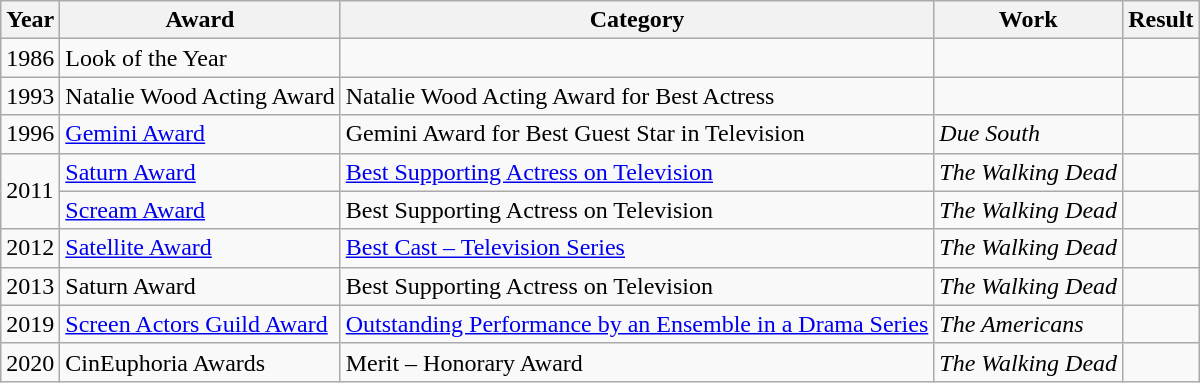<table class="wikitable plainrowheaders sortable">
<tr>
<th scope="col">Year</th>
<th scope="col">Award</th>
<th scope="col">Category</th>
<th scope="col">Work</th>
<th scope="col">Result</th>
</tr>
<tr>
<td>1986</td>
<td>Look of the Year</td>
<td></td>
<td></td>
<td></td>
</tr>
<tr>
<td>1993</td>
<td>Natalie Wood Acting Award</td>
<td>Natalie Wood Acting Award for Best Actress</td>
<td></td>
<td></td>
</tr>
<tr>
<td>1996</td>
<td><a href='#'>Gemini Award</a></td>
<td>Gemini Award for Best Guest Star in Television</td>
<td><em>Due South</em></td>
<td></td>
</tr>
<tr>
<td rowspan="2">2011</td>
<td><a href='#'>Saturn Award</a></td>
<td><a href='#'>Best Supporting Actress on Television</a></td>
<td><em>The Walking Dead</em></td>
<td></td>
</tr>
<tr>
<td><a href='#'>Scream Award</a></td>
<td>Best Supporting Actress on Television</td>
<td><em>The Walking Dead</em></td>
<td></td>
</tr>
<tr>
<td>2012</td>
<td><a href='#'>Satellite Award</a></td>
<td><a href='#'>Best Cast – Television Series</a></td>
<td><em>The Walking Dead</em></td>
<td></td>
</tr>
<tr>
<td>2013</td>
<td>Saturn Award</td>
<td>Best Supporting Actress on Television</td>
<td><em>The Walking Dead</em></td>
<td></td>
</tr>
<tr>
<td>2019</td>
<td><a href='#'>Screen Actors Guild Award</a></td>
<td><a href='#'>Outstanding Performance by an Ensemble in a Drama Series</a></td>
<td><em>The Americans</em></td>
<td></td>
</tr>
<tr>
<td>2020</td>
<td>CinEuphoria Awards</td>
<td>Merit – Honorary Award</td>
<td><em>The Walking Dead</em></td>
<td></td>
</tr>
</table>
